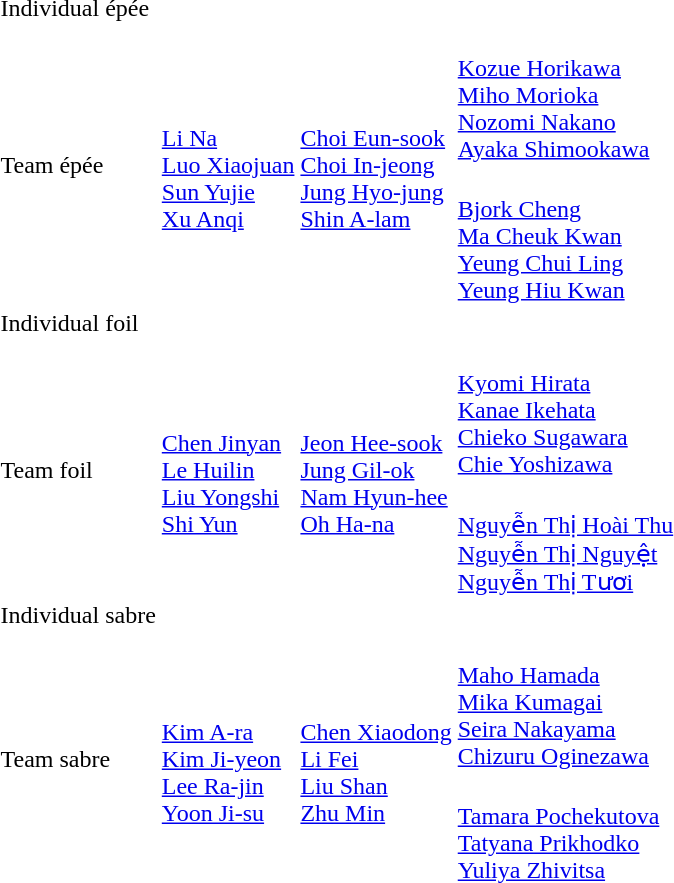<table>
<tr>
<td rowspan=2>Individual épée</td>
<td rowspan=2></td>
<td rowspan=2></td>
<td></td>
</tr>
<tr>
<td></td>
</tr>
<tr>
<td rowspan=2>Team épée</td>
<td rowspan=2><br><a href='#'>Li Na</a><br><a href='#'>Luo Xiaojuan</a><br><a href='#'>Sun Yujie</a><br><a href='#'>Xu Anqi</a></td>
<td rowspan=2><br><a href='#'>Choi Eun-sook</a><br><a href='#'>Choi In-jeong</a><br><a href='#'>Jung Hyo-jung</a><br><a href='#'>Shin A-lam</a></td>
<td><br><a href='#'>Kozue Horikawa</a><br><a href='#'>Miho Morioka</a><br><a href='#'>Nozomi Nakano</a><br><a href='#'>Ayaka Shimookawa</a></td>
</tr>
<tr>
<td><br><a href='#'>Bjork Cheng</a><br><a href='#'>Ma Cheuk Kwan</a><br><a href='#'>Yeung Chui Ling</a><br><a href='#'>Yeung Hiu Kwan</a></td>
</tr>
<tr>
<td rowspan=2>Individual foil</td>
<td rowspan=2></td>
<td rowspan=2></td>
<td></td>
</tr>
<tr>
<td></td>
</tr>
<tr>
<td rowspan=2>Team foil</td>
<td rowspan=2><br><a href='#'>Chen Jinyan</a><br><a href='#'>Le Huilin</a><br><a href='#'>Liu Yongshi</a><br><a href='#'>Shi Yun</a></td>
<td rowspan=2><br><a href='#'>Jeon Hee-sook</a><br><a href='#'>Jung Gil-ok</a><br><a href='#'>Nam Hyun-hee</a><br><a href='#'>Oh Ha-na</a></td>
<td><br><a href='#'>Kyomi Hirata</a><br><a href='#'>Kanae Ikehata</a><br><a href='#'>Chieko Sugawara</a><br><a href='#'>Chie Yoshizawa</a></td>
</tr>
<tr>
<td><br><a href='#'>Nguyễn Thị Hoài Thu</a><br><a href='#'>Nguyễn Thị Nguyệt</a><br><a href='#'>Nguyễn Thị Tươi</a></td>
</tr>
<tr>
<td rowspan=2>Individual sabre</td>
<td rowspan=2></td>
<td rowspan=2></td>
<td></td>
</tr>
<tr>
<td></td>
</tr>
<tr>
<td rowspan=2>Team sabre</td>
<td rowspan=2><br><a href='#'>Kim A-ra</a><br><a href='#'>Kim Ji-yeon</a><br><a href='#'>Lee Ra-jin</a><br><a href='#'>Yoon Ji-su</a></td>
<td rowspan=2><br><a href='#'>Chen Xiaodong</a><br><a href='#'>Li Fei</a><br><a href='#'>Liu Shan</a><br><a href='#'>Zhu Min</a></td>
<td><br><a href='#'>Maho Hamada</a><br><a href='#'>Mika Kumagai</a><br><a href='#'>Seira Nakayama</a><br><a href='#'>Chizuru Oginezawa</a></td>
</tr>
<tr>
<td><br><a href='#'>Tamara Pochekutova</a><br><a href='#'>Tatyana Prikhodko</a><br><a href='#'>Yuliya Zhivitsa</a></td>
</tr>
</table>
